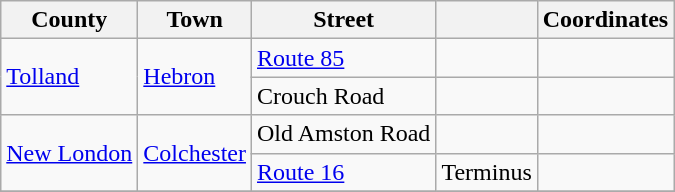<table class="wikitable">
<tr>
<th>County</th>
<th>Town</th>
<th>Street</th>
<th></th>
<th>Coordinates</th>
</tr>
<tr>
<td rowspan="2"><a href='#'>Tolland</a></td>
<td rowspan="2"><a href='#'>Hebron</a></td>
<td> <a href='#'>Route 85</a></td>
<td></td>
<td></td>
</tr>
<tr>
<td>Crouch Road</td>
<td></td>
<td></td>
</tr>
<tr>
<td rowspan="2"><a href='#'>New London</a></td>
<td rowspan="2"><a href='#'>Colchester</a></td>
<td>Old Amston Road</td>
<td></td>
<td></td>
</tr>
<tr>
<td> <a href='#'>Route 16</a></td>
<td>Terminus</td>
<td></td>
</tr>
<tr>
</tr>
</table>
